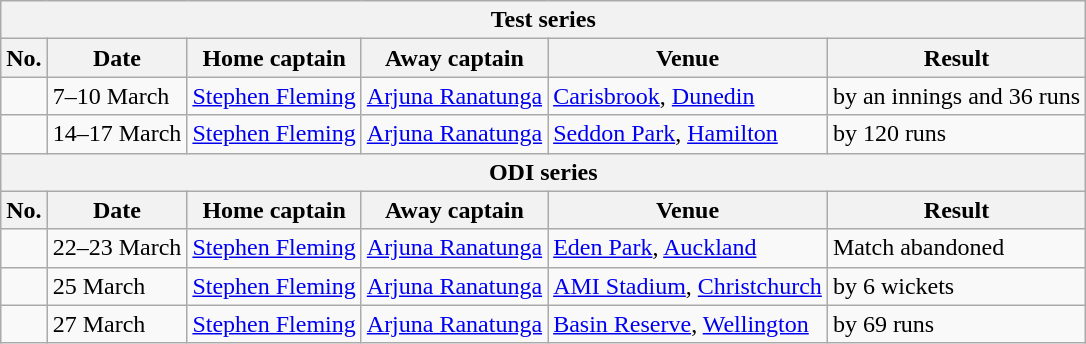<table class="wikitable">
<tr>
<th colspan="9">Test series</th>
</tr>
<tr>
<th>No.</th>
<th>Date</th>
<th>Home captain</th>
<th>Away captain</th>
<th>Venue</th>
<th>Result</th>
</tr>
<tr>
<td></td>
<td>7–10 March</td>
<td><a href='#'>Stephen Fleming</a></td>
<td><a href='#'>Arjuna Ranatunga</a></td>
<td><a href='#'>Carisbrook</a>, <a href='#'>Dunedin</a></td>
<td> by an innings and 36 runs</td>
</tr>
<tr>
<td></td>
<td>14–17 March</td>
<td><a href='#'>Stephen Fleming</a></td>
<td><a href='#'>Arjuna Ranatunga</a></td>
<td><a href='#'>Seddon Park</a>, <a href='#'>Hamilton</a></td>
<td> by 120 runs</td>
</tr>
<tr>
<th colspan="9">ODI series</th>
</tr>
<tr>
<th>No.</th>
<th>Date</th>
<th>Home captain</th>
<th>Away captain</th>
<th>Venue</th>
<th>Result</th>
</tr>
<tr>
<td></td>
<td>22–23 March</td>
<td><a href='#'>Stephen Fleming</a></td>
<td><a href='#'>Arjuna Ranatunga</a></td>
<td><a href='#'>Eden Park</a>, <a href='#'>Auckland</a></td>
<td>Match abandoned</td>
</tr>
<tr>
<td></td>
<td>25 March</td>
<td><a href='#'>Stephen Fleming</a></td>
<td><a href='#'>Arjuna Ranatunga</a></td>
<td><a href='#'>AMI Stadium</a>, <a href='#'>Christchurch</a></td>
<td> by 6 wickets</td>
</tr>
<tr>
<td></td>
<td>27 March</td>
<td><a href='#'>Stephen Fleming</a></td>
<td><a href='#'>Arjuna Ranatunga</a></td>
<td><a href='#'>Basin Reserve</a>, <a href='#'>Wellington</a></td>
<td> by 69 runs</td>
</tr>
</table>
